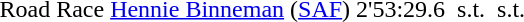<table>
<tr>
<td>Road Race</td>
<td> <a href='#'>Hennie Binneman</a> <span>(<a href='#'>SAF</a>)</span></td>
<td>2'53:29.6</td>
<td></td>
<td>s.t.</td>
<td></td>
<td>s.t.</td>
</tr>
</table>
